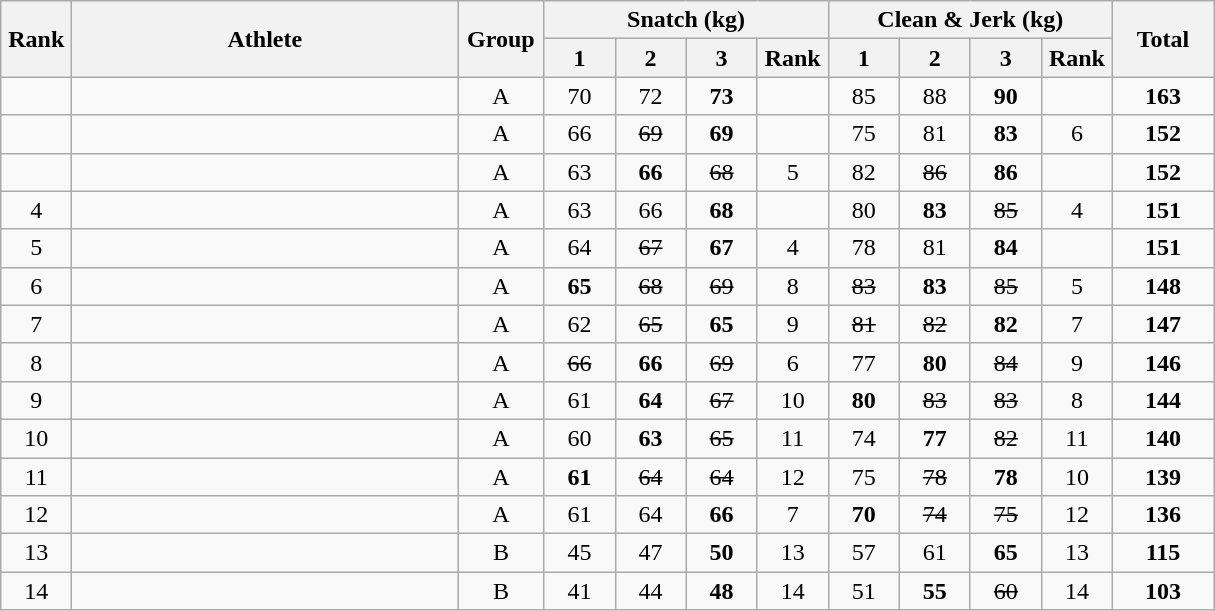<table class = "wikitable" style="text-align:center;">
<tr>
<th rowspan=2 width=40>Rank</th>
<th rowspan=2 width=250>Athlete</th>
<th rowspan=2 width=50>Group</th>
<th colspan=4>Snatch (kg)</th>
<th colspan=4>Clean & Jerk (kg)</th>
<th rowspan=2 width=60>Total</th>
</tr>
<tr>
<th width=40>1</th>
<th width=40>2</th>
<th width=40>3</th>
<th width=40>Rank</th>
<th width=40>1</th>
<th width=40>2</th>
<th width=40>3</th>
<th width=40>Rank</th>
</tr>
<tr>
<td></td>
<td align=left></td>
<td>A</td>
<td>70</td>
<td>72</td>
<td><strong>73</strong></td>
<td></td>
<td>85</td>
<td>88</td>
<td><strong>90</strong></td>
<td></td>
<td><strong>163</strong></td>
</tr>
<tr>
<td></td>
<td align=left></td>
<td>A</td>
<td>66</td>
<td><s>69</s></td>
<td><strong>69</strong></td>
<td></td>
<td>75</td>
<td>81</td>
<td><strong>83</strong></td>
<td>6</td>
<td><strong>152</strong></td>
</tr>
<tr>
<td></td>
<td align=left></td>
<td>A</td>
<td>63</td>
<td><strong>66</strong></td>
<td><s>68</s></td>
<td>5</td>
<td>82</td>
<td><s>86</s></td>
<td><strong>86</strong></td>
<td></td>
<td><strong>152</strong></td>
</tr>
<tr>
<td>4</td>
<td align=left></td>
<td>A</td>
<td>63</td>
<td>66</td>
<td><strong>68</strong></td>
<td></td>
<td>80</td>
<td><strong>83</strong></td>
<td><s>85</s></td>
<td>4</td>
<td><strong>151</strong></td>
</tr>
<tr>
<td>5</td>
<td align=left></td>
<td>A</td>
<td>64</td>
<td><s>67</s></td>
<td><strong>67</strong></td>
<td>4</td>
<td>78</td>
<td>81</td>
<td><strong>84</strong></td>
<td></td>
<td><strong>151</strong></td>
</tr>
<tr>
<td>6</td>
<td align=left></td>
<td>A</td>
<td><strong>65</strong></td>
<td><s>68</s></td>
<td><s>69</s></td>
<td>8</td>
<td><s>83</s></td>
<td><strong>83</strong></td>
<td><s>85</s></td>
<td>5</td>
<td><strong>148</strong></td>
</tr>
<tr>
<td>7</td>
<td align=left></td>
<td>A</td>
<td>62</td>
<td><s>65</s></td>
<td><strong>65</strong></td>
<td>9</td>
<td><s>81</s></td>
<td><s>82</s></td>
<td><strong>82</strong></td>
<td>7</td>
<td><strong>147</strong></td>
</tr>
<tr>
<td>8</td>
<td align=left></td>
<td>A</td>
<td><s>66</s></td>
<td><strong>66</strong></td>
<td><s>69</s></td>
<td>6</td>
<td>77</td>
<td><strong>80</strong></td>
<td><s>84</s></td>
<td>9</td>
<td><strong>146</strong></td>
</tr>
<tr>
<td>9</td>
<td align=left></td>
<td>A</td>
<td>61</td>
<td><strong>64</strong></td>
<td><s>67</s></td>
<td>10</td>
<td><strong>80</strong></td>
<td><s>83</s></td>
<td><s>83</s></td>
<td>8</td>
<td><strong>144</strong></td>
</tr>
<tr>
<td>10</td>
<td align=left></td>
<td>A</td>
<td>60</td>
<td><strong>63</strong></td>
<td><s>65</s></td>
<td>11</td>
<td>74</td>
<td><strong>77</strong></td>
<td><s>82</s></td>
<td>11</td>
<td><strong>140</strong></td>
</tr>
<tr>
<td>11</td>
<td align=left></td>
<td>A</td>
<td><strong>61</strong></td>
<td><s>64</s></td>
<td><s>64</s></td>
<td>12</td>
<td>75</td>
<td><s>78</s></td>
<td><strong>78</strong></td>
<td>10</td>
<td><strong>139</strong></td>
</tr>
<tr>
<td>12</td>
<td align=left></td>
<td>A</td>
<td>61</td>
<td>64</td>
<td><strong>66</strong></td>
<td>7</td>
<td><strong>70</strong></td>
<td><s>74</s></td>
<td><s>75</s></td>
<td>12</td>
<td><strong>136</strong></td>
</tr>
<tr>
<td>13</td>
<td align=left></td>
<td>B</td>
<td>45</td>
<td>47</td>
<td><strong>50</strong></td>
<td>13</td>
<td>57</td>
<td>61</td>
<td><strong>65</strong></td>
<td>13</td>
<td><strong>115</strong></td>
</tr>
<tr>
<td>14</td>
<td align=left></td>
<td>B</td>
<td>41</td>
<td>44</td>
<td><strong>48</strong></td>
<td>14</td>
<td>51</td>
<td><strong>55</strong></td>
<td><s>60</s></td>
<td>14</td>
<td><strong>103</strong></td>
</tr>
</table>
